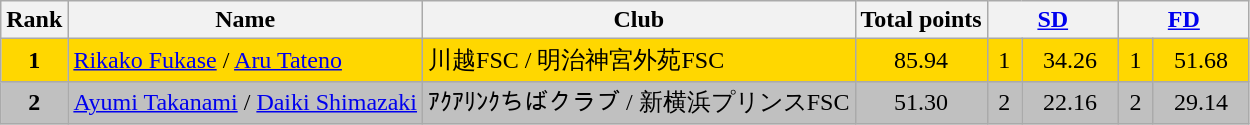<table class="wikitable sortable">
<tr>
<th>Rank</th>
<th>Name</th>
<th>Club</th>
<th>Total points</th>
<th colspan="2" width="80px"><a href='#'>SD</a></th>
<th colspan="2" width="80px"><a href='#'>FD</a></th>
</tr>
<tr bgcolor="gold">
<td align="center"><strong>1</strong></td>
<td><a href='#'>Rikako Fukase</a> / <a href='#'>Aru Tateno</a></td>
<td>川越FSC / 明治神宮外苑FSC</td>
<td align="center">85.94</td>
<td align="center">1</td>
<td align="center">34.26</td>
<td align="center">1</td>
<td align="center">51.68</td>
</tr>
<tr bgcolor="silver">
<td align="center"><strong>2</strong></td>
<td><a href='#'>Ayumi Takanami</a> / <a href='#'>Daiki Shimazaki</a></td>
<td>ｱｸｱﾘﾝｸちばクラブ / 新横浜プリンスFSC</td>
<td align="center">51.30</td>
<td align="center">2</td>
<td align="center">22.16</td>
<td align="center">2</td>
<td align="center">29.14</td>
</tr>
</table>
